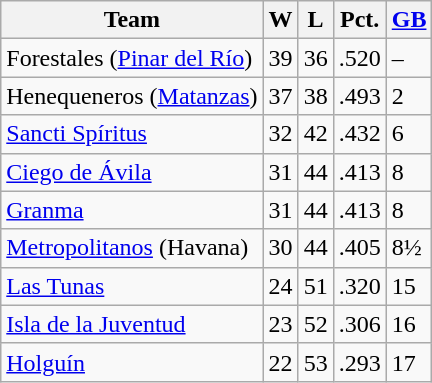<table class="wikitable">
<tr>
<th>Team</th>
<th>W</th>
<th>L</th>
<th>Pct.</th>
<th><a href='#'>GB</a></th>
</tr>
<tr>
<td>Forestales (<a href='#'>Pinar del Río</a>)</td>
<td>39</td>
<td>36</td>
<td>.520</td>
<td>–</td>
</tr>
<tr>
<td>Henequeneros (<a href='#'>Matanzas</a>)</td>
<td>37</td>
<td>38</td>
<td>.493</td>
<td>2</td>
</tr>
<tr>
<td><a href='#'>Sancti Spíritus</a></td>
<td>32</td>
<td>42</td>
<td>.432</td>
<td>6</td>
</tr>
<tr>
<td><a href='#'>Ciego de Ávila</a></td>
<td>31</td>
<td>44</td>
<td>.413</td>
<td>8</td>
</tr>
<tr>
<td><a href='#'>Granma</a></td>
<td>31</td>
<td>44</td>
<td>.413</td>
<td>8</td>
</tr>
<tr>
<td><a href='#'>Metropolitanos</a> (Havana)</td>
<td>30</td>
<td>44</td>
<td>.405</td>
<td>8½</td>
</tr>
<tr>
<td><a href='#'>Las Tunas</a></td>
<td>24</td>
<td>51</td>
<td>.320</td>
<td>15</td>
</tr>
<tr>
<td><a href='#'>Isla de la Juventud</a></td>
<td>23</td>
<td>52</td>
<td>.306</td>
<td>16</td>
</tr>
<tr>
<td><a href='#'>Holguín</a></td>
<td>22</td>
<td>53</td>
<td>.293</td>
<td>17</td>
</tr>
</table>
